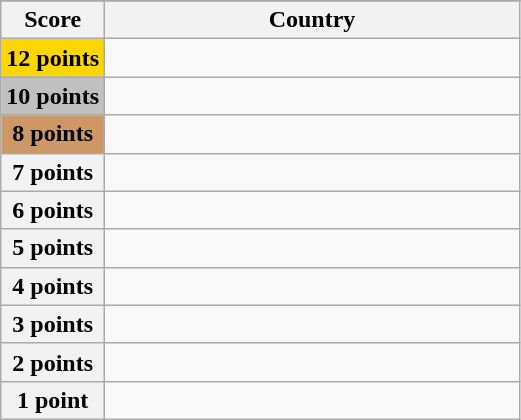<table class="wikitable">
<tr>
</tr>
<tr>
<th scope="col" width="20%">Score</th>
<th scope="col">Country</th>
</tr>
<tr>
<th scope="row" style="background:gold">12 points</th>
<td></td>
</tr>
<tr>
<th scope="row" style="background:silver">10 points</th>
<td></td>
</tr>
<tr>
<th scope="row" style="background:#CC9966">8 points</th>
<td></td>
</tr>
<tr>
<th scope="row">7 points</th>
<td></td>
</tr>
<tr>
<th scope="row">6 points</th>
<td></td>
</tr>
<tr>
<th scope="row">5 points</th>
<td></td>
</tr>
<tr>
<th scope="row">4 points</th>
<td></td>
</tr>
<tr>
<th scope="row">3 points</th>
<td></td>
</tr>
<tr>
<th scope="row">2 points</th>
<td></td>
</tr>
<tr>
<th scope="row">1 point</th>
<td></td>
</tr>
</table>
